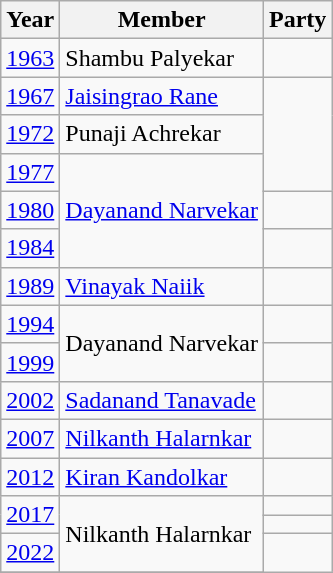<table class="wikitable sortable">
<tr>
<th>Year</th>
<th>Member</th>
<th colspan="2">Party</th>
</tr>
<tr>
<td><a href='#'>1963</a></td>
<td>Shambu Palyekar</td>
<td></td>
</tr>
<tr>
<td><a href='#'>1967</a></td>
<td><a href='#'>Jaisingrao Rane</a></td>
</tr>
<tr>
<td><a href='#'>1972</a></td>
<td>Punaji Achrekar</td>
</tr>
<tr>
<td><a href='#'>1977</a></td>
<td rowspan=3><a href='#'>Dayanand Narvekar</a></td>
</tr>
<tr>
<td><a href='#'>1980</a></td>
<td></td>
</tr>
<tr>
<td><a href='#'>1984</a></td>
<td></td>
</tr>
<tr>
<td><a href='#'>1989</a></td>
<td><a href='#'>Vinayak Naiik</a></td>
<td></td>
</tr>
<tr>
<td><a href='#'>1994</a></td>
<td rowspan=2>Dayanand Narvekar</td>
<td></td>
</tr>
<tr>
<td><a href='#'>1999</a></td>
</tr>
<tr>
<td><a href='#'>2002</a></td>
<td><a href='#'>Sadanand Tanavade</a></td>
<td></td>
</tr>
<tr>
<td><a href='#'>2007</a></td>
<td><a href='#'>Nilkanth Halarnkar</a></td>
<td></td>
</tr>
<tr>
<td><a href='#'>2012</a></td>
<td><a href='#'>Kiran Kandolkar</a></td>
<td></td>
</tr>
<tr>
<td rowspan=2><a href='#'>2017</a></td>
<td rowspan=3>Nilkanth Halarnkar</td>
<td></td>
</tr>
<tr>
<td></td>
</tr>
<tr>
<td><a href='#'>2022</a></td>
</tr>
<tr>
</tr>
</table>
